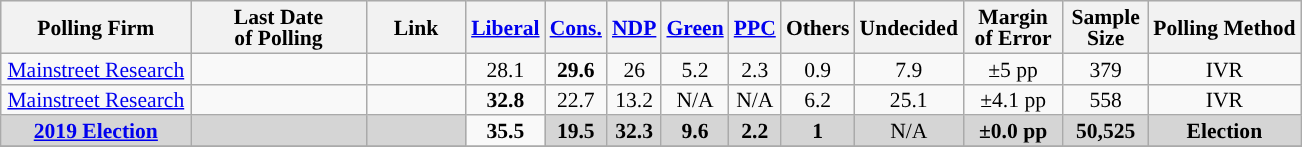<table class="wikitable sortable" style="text-align:center;font-size:90%;line-height:14px;">
<tr style="background:#e9e9e9;">
<th style="width:120px">Polling Firm</th>
<th style="width:110px">Last Date<br>of Polling</th>
<th style="width:60px" class="unsortable">Link</th>
<th style="background-color:"><a href='#'>Liberal</a></th>
<th style="background-color:"><a href='#'>Cons.</a></th>
<th style="background-color:"><a href='#'>NDP</a></th>
<th style="background-color:"><a href='#'>Green</a></th>
<th style="background-color:"><a href='#'><span>PPC</span></a></th>
<th style="background-color:">Others</th>
<th style="background-color:">Undecided</th>
<th style="width:60px;" class=unsortable>Margin<br>of Error</th>
<th style="width:50px;" class=unsortable>Sample<br>Size</th>
<th class=unsortable>Polling Method</th>
</tr>
<tr>
<td><a href='#'>Mainstreet Research</a></td>
<td></td>
<td></td>
<td>28.1</td>
<td><strong>29.6</strong></td>
<td>26</td>
<td>5.2</td>
<td>2.3</td>
<td>0.9</td>
<td>7.9</td>
<td>±5 pp</td>
<td>379</td>
<td>IVR</td>
</tr>
<tr>
<td><a href='#'>Mainstreet Research</a></td>
<td></td>
<td></td>
<td><strong>32.8</strong></td>
<td>22.7</td>
<td>13.2</td>
<td>N/A</td>
<td>N/A</td>
<td>6.2</td>
<td>25.1</td>
<td>±4.1 pp</td>
<td>558</td>
<td>IVR</td>
</tr>
<tr>
<td style="background:#D5D5D5"><strong><a href='#'>2019 Election</a></strong></td>
<td style="background:#D5D5D5"><strong></strong></td>
<td style="background:#D5D5D5"></td>
<td><strong>35.5</strong></td>
<td style="background:#D5D5D5"><strong>19.5</strong></td>
<td style="background:#D5D5D5"><strong>32.3</strong></td>
<td style="background:#D5D5D5"><strong>9.6</strong></td>
<td style="background:#D5D5D5"><strong>2.2</strong></td>
<td style="background:#D5D5D5"><strong>1</strong></td>
<td style="background:#D5D5D5">N/A</td>
<td style="background:#D5D5D5"><strong>±0.0 pp</strong></td>
<td style="background:#D5D5D5"><strong>50,525</strong></td>
<td style="background:#D5D5D5"><strong>Election</strong></td>
</tr>
<tr>
</tr>
<tr>
</tr>
</table>
